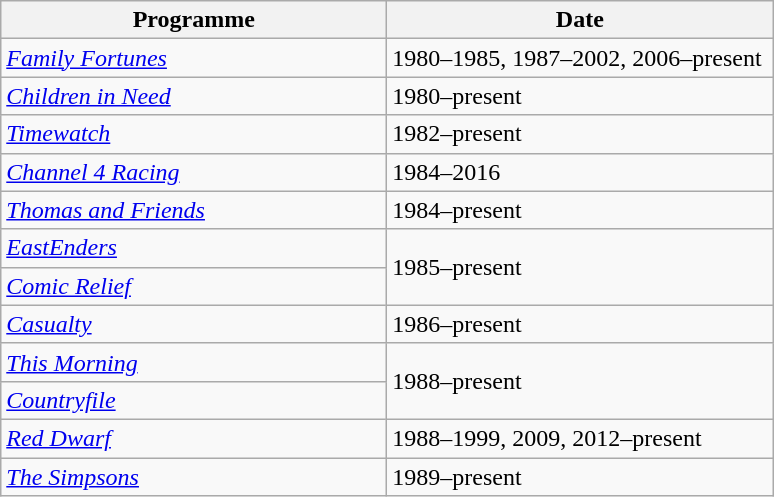<table class="wikitable">
<tr>
<th width=250>Programme</th>
<th width=250>Date</th>
</tr>
<tr>
<td><em><a href='#'>Family Fortunes</a></em></td>
<td>1980–1985, 1987–2002, 2006–present</td>
</tr>
<tr>
<td><em><a href='#'>Children in Need</a></em></td>
<td>1980–present</td>
</tr>
<tr>
<td><em><a href='#'>Timewatch</a></em></td>
<td>1982–present</td>
</tr>
<tr>
<td><em><a href='#'>Channel 4 Racing</a></em></td>
<td>1984–2016</td>
</tr>
<tr>
<td><em><a href='#'>Thomas and Friends</a></em></td>
<td>1984–present</td>
</tr>
<tr>
<td><em><a href='#'>EastEnders</a></em></td>
<td rowspan="2">1985–present</td>
</tr>
<tr>
<td><em><a href='#'>Comic Relief</a></em></td>
</tr>
<tr>
<td><em><a href='#'>Casualty</a></em></td>
<td>1986–present</td>
</tr>
<tr>
<td><em><a href='#'>This Morning</a></em></td>
<td rowspan="2">1988–present</td>
</tr>
<tr>
<td><em><a href='#'>Countryfile</a></em></td>
</tr>
<tr>
<td><em><a href='#'>Red Dwarf</a></em></td>
<td>1988–1999, 2009, 2012–present</td>
</tr>
<tr>
<td><em><a href='#'>The Simpsons</a></em></td>
<td>1989–present</td>
</tr>
</table>
